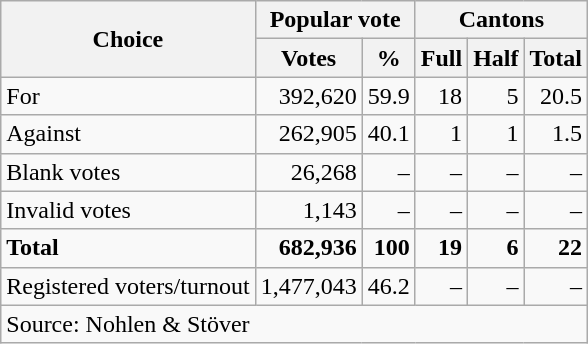<table class=wikitable style=text-align:right>
<tr>
<th rowspan=2>Choice</th>
<th colspan=2>Popular vote</th>
<th colspan=3>Cantons</th>
</tr>
<tr>
<th>Votes</th>
<th>%</th>
<th>Full</th>
<th>Half</th>
<th>Total</th>
</tr>
<tr>
<td align=left>For</td>
<td>392,620</td>
<td>59.9</td>
<td>18</td>
<td>5</td>
<td>20.5</td>
</tr>
<tr>
<td align=left>Against</td>
<td>262,905</td>
<td>40.1</td>
<td>1</td>
<td>1</td>
<td>1.5</td>
</tr>
<tr>
<td align=left>Blank votes</td>
<td>26,268</td>
<td>–</td>
<td>–</td>
<td>–</td>
<td>–</td>
</tr>
<tr>
<td align=left>Invalid votes</td>
<td>1,143</td>
<td>–</td>
<td>–</td>
<td>–</td>
<td>–</td>
</tr>
<tr>
<td align=left><strong>Total</strong></td>
<td><strong>682,936</strong></td>
<td><strong>100</strong></td>
<td><strong>19</strong></td>
<td><strong>6</strong></td>
<td><strong>22</strong></td>
</tr>
<tr>
<td align=left>Registered voters/turnout</td>
<td>1,477,043</td>
<td>46.2</td>
<td>–</td>
<td>–</td>
<td>–</td>
</tr>
<tr>
<td align=left colspan=6>Source: Nohlen & Stöver</td>
</tr>
</table>
